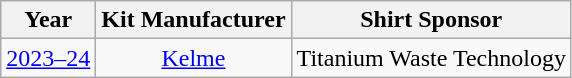<table class="wikitable" style=text-align:center;margin-left:1em;">
<tr>
<th>Year</th>
<th>Kit Manufacturer</th>
<th>Shirt Sponsor</th>
</tr>
<tr>
<td><a href='#'>2023–24</a></td>
<td><a href='#'>Kelme</a></td>
<td>Titanium Waste Technology</td>
</tr>
</table>
